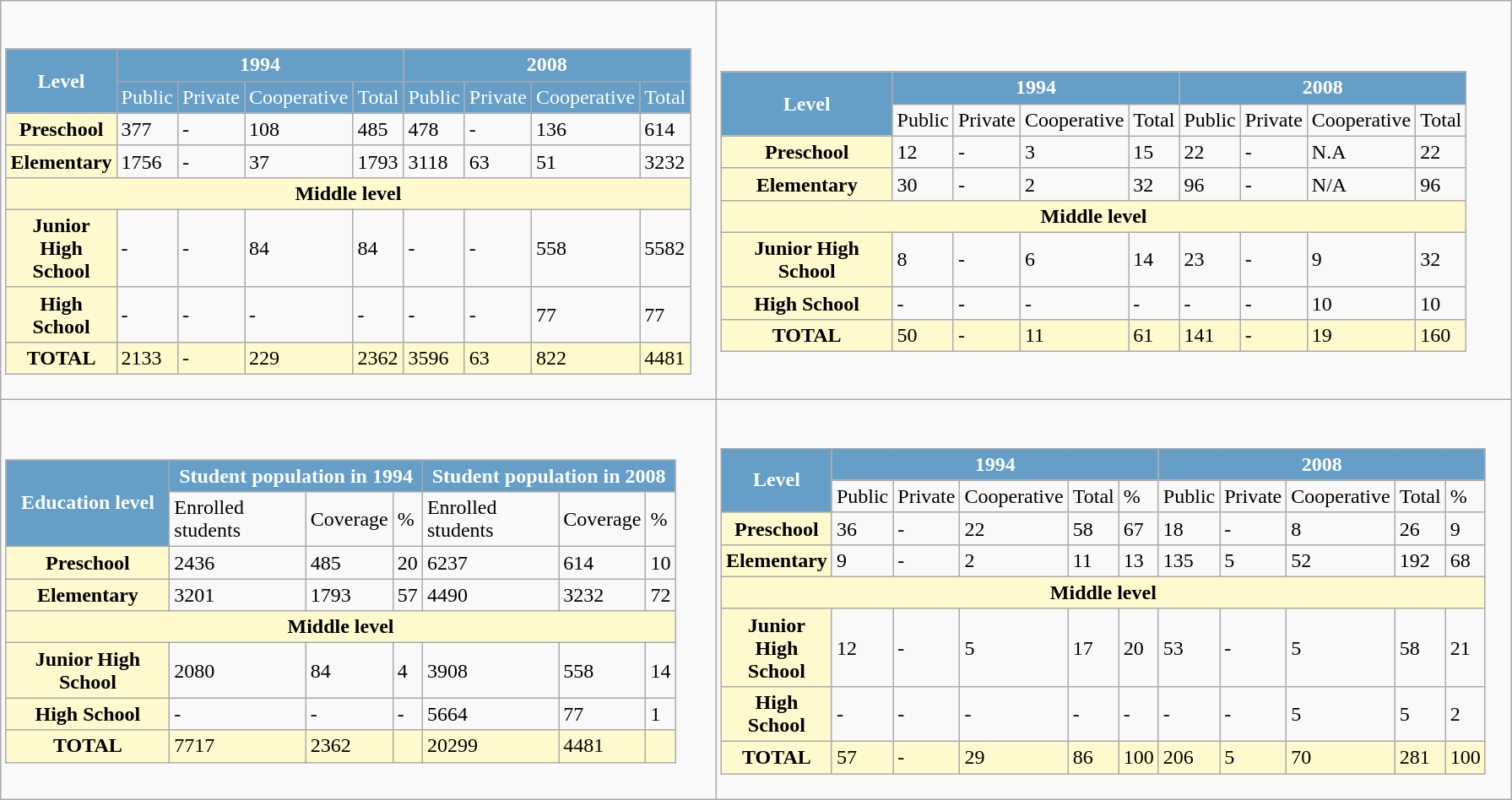<table class=wikitable width=90%>
<tr>
<td width=50%><div><br><table class="mw-collapsible mw-collapsed wikitable" width=95%>
<tr style="color:white;">
<th style="background:#659ec7;" align=center rowspan=2>Level</th>
<th style="background:#659ec7;" align=center colspan=4>1994</th>
<th style="background:#659ec7;" align=center colspan=4>2008</th>
</tr>
<tr style ="color:white;background:#659ec7;">
<td>Public</td>
<td>Private</td>
<td>Cooperative</td>
<td>Total</td>
<td>Public</td>
<td>Private</td>
<td>Cooperative</td>
<td>Total</td>
</tr>
<tr>
<th style="background:lemonchiffon;">Preschool</th>
<td>377</td>
<td>-</td>
<td>108</td>
<td>485</td>
<td>478</td>
<td>-</td>
<td>136</td>
<td>614</td>
</tr>
<tr>
<th style="background:lemonchiffon;">Elementary</th>
<td>1756</td>
<td>-</td>
<td>37</td>
<td>1793</td>
<td>3118</td>
<td>63</td>
<td>51</td>
<td>3232</td>
</tr>
<tr>
<th style="background:lemonchiffon;" colspan=9>Middle level</th>
</tr>
<tr>
<th style="background:lemonchiffon;">Junior High School</th>
<td>-</td>
<td>-</td>
<td>84</td>
<td>84</td>
<td>-</td>
<td>-</td>
<td>558</td>
<td>5582</td>
</tr>
<tr>
<th style="background:lemonchiffon;">High School</th>
<td>-</td>
<td>-</td>
<td>-</td>
<td>-</td>
<td>-</td>
<td>-</td>
<td>77</td>
<td>77</td>
</tr>
<tr style="background:lemonchiffon;">
<th style="background:lemonchiffon;">TOTAL</th>
<td>2133</td>
<td>-</td>
<td>229</td>
<td>2362</td>
<td>3596</td>
<td>63</td>
<td>822</td>
<td>4481</td>
</tr>
</table>
</div></td>
<td><div><br><table class="mw-collapsible mw-collapsed wikitable" width=95%>
<tr style="color:white;">
<th style="background:#659ec7;" align=center rowspan=2>Level</th>
<th style="background:#659ec7;" align=center colspan=4>1994</th>
<th style="background:#659ec7;" align=center colspan=4>2008</th>
</tr>
<tr>
<td>Public</td>
<td>Private</td>
<td>Cooperative</td>
<td>Total</td>
<td>Public</td>
<td>Private</td>
<td>Cooperative</td>
<td>Total</td>
</tr>
<tr>
<th style="background:lemonchiffon;">Preschool</th>
<td>12</td>
<td>-</td>
<td>3</td>
<td>15</td>
<td>22</td>
<td>-</td>
<td>N.A</td>
<td>22</td>
</tr>
<tr>
<th style="background:lemonchiffon;">Elementary</th>
<td>30</td>
<td>-</td>
<td>2</td>
<td>32</td>
<td>96</td>
<td>-</td>
<td>N/A</td>
<td>96</td>
</tr>
<tr>
<th style="background:lemonchiffon;" colspan=9>Middle level</th>
</tr>
<tr>
<th style="background:lemonchiffon;">Junior High School</th>
<td>8</td>
<td>-</td>
<td>6</td>
<td>14</td>
<td>23</td>
<td>-</td>
<td>9</td>
<td>32</td>
</tr>
<tr>
<th style="background:lemonchiffon;">High School</th>
<td>-</td>
<td>-</td>
<td>-</td>
<td>-</td>
<td>-</td>
<td>-</td>
<td>10</td>
<td>10</td>
</tr>
<tr style="background:lemonchiffon;">
<th style="background:lemonchiffon;">TOTAL</th>
<td>50</td>
<td>-</td>
<td>11</td>
<td>61</td>
<td>141</td>
<td>-</td>
<td>19</td>
<td>160</td>
</tr>
</table>
</div></td>
</tr>
<tr>
<td><div><br><table class="mw-collapsible mw-collapsed wikitable" width=95%>
<tr style="color:white;">
<th style="background:#659ec7;" align=center rowspan=2>Education level</th>
<th style="background:#659ec7;" align=center colspan=3>Student population in 1994</th>
<th style="background:#659ec7;" align=center colspan=3>Student population in 2008</th>
</tr>
<tr>
<td>Enrolled students</td>
<td>Coverage</td>
<td>%</td>
<td>Enrolled students</td>
<td>Coverage</td>
<td>%</td>
</tr>
<tr>
<th style="background:lemonchiffon;">Preschool</th>
<td>2436</td>
<td>485</td>
<td>20</td>
<td>6237</td>
<td>614</td>
<td>10</td>
</tr>
<tr>
<th style="background:lemonchiffon;">Elementary</th>
<td>3201</td>
<td>1793</td>
<td>57</td>
<td>4490</td>
<td>3232</td>
<td>72</td>
</tr>
<tr>
<th style="background:lemonchiffon;" colspan=7>Middle level</th>
</tr>
<tr>
<th style="background:lemonchiffon;">Junior High School</th>
<td>2080</td>
<td>84</td>
<td>4</td>
<td>3908</td>
<td>558</td>
<td>14</td>
</tr>
<tr>
<th style="background:lemonchiffon;">High School</th>
<td>-</td>
<td>-</td>
<td>-</td>
<td>5664</td>
<td>77</td>
<td>1</td>
</tr>
<tr style="background:lemonchiffon;">
<th style="background:lemonchiffon;">TOTAL</th>
<td>7717</td>
<td>2362</td>
<td></td>
<td>20299</td>
<td>4481</td>
<td></td>
</tr>
</table>
</div></td>
<td><div><br><table class="mw-collapsible mw-collapsed wikitable" width=95%>
<tr style="color:white;">
<th style="background:#659ec7;" align=center rowspan=2>Level</th>
<th style="background:#659ec7;" align=center colspan=5>1994</th>
<th style="background:#659ec7;" align=center colspan=5>2008</th>
</tr>
<tr>
<td>Public</td>
<td>Private</td>
<td>Cooperative</td>
<td>Total</td>
<td>%</td>
<td>Public</td>
<td>Private</td>
<td>Cooperative</td>
<td>Total</td>
<td>%</td>
</tr>
<tr>
<th style="background:lemonchiffon;">Preschool</th>
<td>36</td>
<td>-</td>
<td>22</td>
<td>58</td>
<td>67</td>
<td>18</td>
<td>-</td>
<td>8</td>
<td>26</td>
<td>9</td>
</tr>
<tr>
<th style="background:lemonchiffon;">Elementary</th>
<td>9</td>
<td>-</td>
<td>2</td>
<td>11</td>
<td>13</td>
<td>135</td>
<td>5</td>
<td>52</td>
<td>192</td>
<td>68</td>
</tr>
<tr>
<th style="background:lemonchiffon;" colspan=11>Middle level</th>
</tr>
<tr>
<th style="background:lemonchiffon;">Junior High School</th>
<td>12</td>
<td>-</td>
<td>5</td>
<td>17</td>
<td>20</td>
<td>53</td>
<td>-</td>
<td>5</td>
<td>58</td>
<td>21</td>
</tr>
<tr>
<th style="background:lemonchiffon;">High School</th>
<td>-</td>
<td>-</td>
<td>-</td>
<td>-</td>
<td>-</td>
<td>-</td>
<td>-</td>
<td>5</td>
<td>5</td>
<td>2</td>
</tr>
<tr style="background:lemonchiffon;">
<th style="background:lemonchiffon;">TOTAL</th>
<td>57</td>
<td>-</td>
<td>29</td>
<td>86</td>
<td>100</td>
<td>206</td>
<td>5</td>
<td>70</td>
<td>281</td>
<td>100</td>
</tr>
</table>
</div></td>
</tr>
</table>
